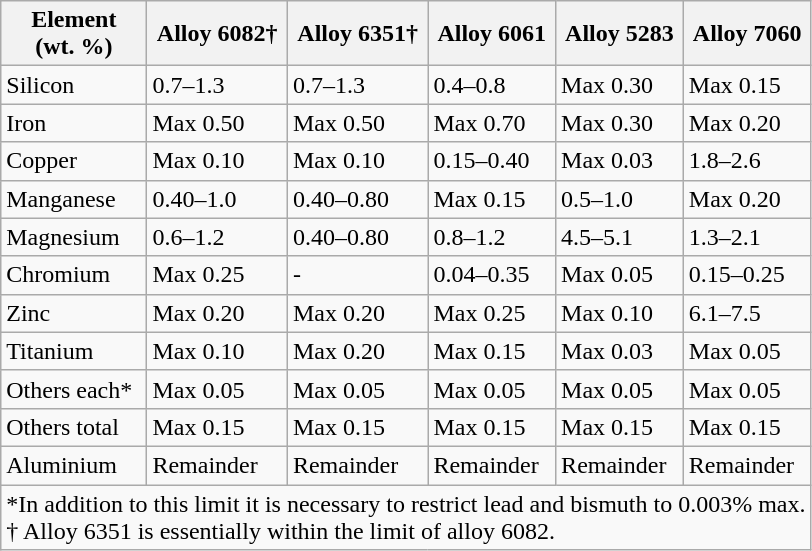<table class="wikitable">
<tr>
<th>Element<br>(wt. %)</th>
<th>Alloy 6082†</th>
<th>Alloy 6351†</th>
<th>Alloy 6061</th>
<th>Alloy 5283</th>
<th>Alloy 7060</th>
</tr>
<tr>
<td>Silicon</td>
<td>0.7–1.3</td>
<td>0.7–1.3</td>
<td>0.4–0.8</td>
<td>Max 0.30</td>
<td>Max 0.15</td>
</tr>
<tr>
<td>Iron</td>
<td>Max 0.50</td>
<td>Max 0.50</td>
<td>Max 0.70</td>
<td>Max 0.30</td>
<td>Max 0.20</td>
</tr>
<tr>
<td>Copper</td>
<td>Max 0.10</td>
<td>Max 0.10</td>
<td>0.15–0.40</td>
<td>Max 0.03</td>
<td>1.8–2.6</td>
</tr>
<tr>
<td>Manganese</td>
<td>0.40–1.0</td>
<td>0.40–0.80</td>
<td>Max 0.15</td>
<td>0.5–1.0</td>
<td>Max 0.20</td>
</tr>
<tr>
<td>Magnesium</td>
<td>0.6–1.2</td>
<td>0.40–0.80</td>
<td>0.8–1.2</td>
<td>4.5–5.1</td>
<td>1.3–2.1</td>
</tr>
<tr>
<td>Chromium</td>
<td>Max 0.25</td>
<td>-</td>
<td>0.04–0.35</td>
<td>Max 0.05</td>
<td>0.15–0.25</td>
</tr>
<tr>
<td>Zinc</td>
<td>Max 0.20</td>
<td>Max 0.20</td>
<td>Max 0.25</td>
<td>Max 0.10</td>
<td>6.1–7.5</td>
</tr>
<tr>
<td>Titanium</td>
<td>Max 0.10</td>
<td>Max 0.20</td>
<td>Max 0.15</td>
<td>Max 0.03</td>
<td>Max 0.05</td>
</tr>
<tr>
<td>Others each*</td>
<td>Max 0.05</td>
<td>Max 0.05</td>
<td>Max 0.05</td>
<td>Max 0.05</td>
<td>Max 0.05</td>
</tr>
<tr>
<td>Others total</td>
<td>Max 0.15</td>
<td>Max 0.15</td>
<td>Max 0.15</td>
<td>Max 0.15</td>
<td>Max 0.15</td>
</tr>
<tr>
<td>Aluminium</td>
<td>Remainder</td>
<td>Remainder</td>
<td>Remainder</td>
<td>Remainder</td>
<td>Remainder</td>
</tr>
<tr>
<td colspan = "6">*In addition to this limit it is necessary to restrict lead and bismuth to 0.003% max.<br> † Alloy 6351 is essentially within the limit of alloy 6082.</td>
</tr>
</table>
